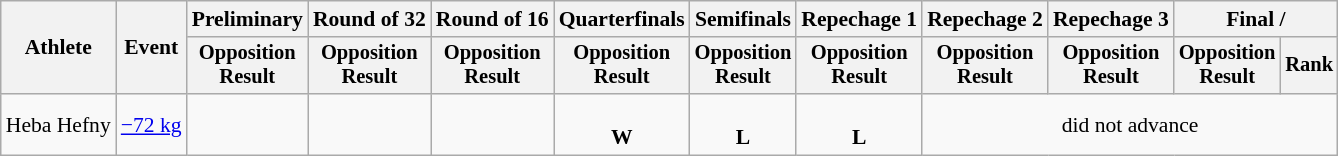<table class="wikitable" style="font-size:90%">
<tr>
<th rowspan="2">Athlete</th>
<th rowspan="2">Event</th>
<th>Preliminary</th>
<th>Round of 32</th>
<th>Round of 16</th>
<th>Quarterfinals</th>
<th>Semifinals</th>
<th>Repechage 1</th>
<th>Repechage 2</th>
<th>Repechage 3</th>
<th colspan=2>Final / </th>
</tr>
<tr style="font-size:95%">
<th>Opposition<br>Result</th>
<th>Opposition<br>Result</th>
<th>Opposition<br>Result</th>
<th>Opposition<br>Result</th>
<th>Opposition<br>Result</th>
<th>Opposition<br>Result</th>
<th>Opposition<br>Result</th>
<th>Opposition<br>Result</th>
<th>Opposition<br>Result</th>
<th>Rank</th>
</tr>
<tr align=center>
<td align=left>Heba Hefny</td>
<td align=left><a href='#'>−72 kg</a></td>
<td></td>
<td></td>
<td></td>
<td><br><strong>W</strong></td>
<td><br><strong>L</strong></td>
<td><br><strong>L</strong></td>
<td colspan=5>did not advance</td>
</tr>
</table>
